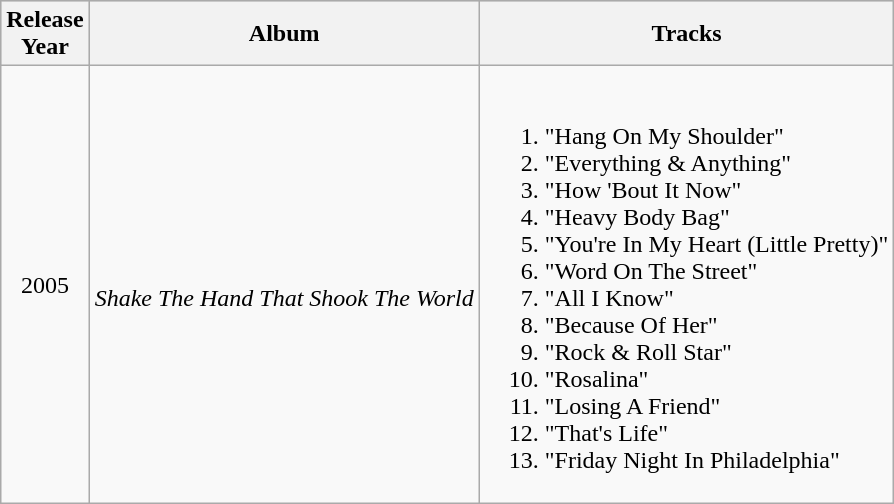<table class="wikitable" style="text-align:center">
<tr bgcolor="#CCCCCC">
<th>Release<br>Year</th>
<th>Album</th>
<th>Tracks</th>
</tr>
<tr>
<td>2005</td>
<td><br><em>Shake The Hand That Shook The World</em></td>
<td align="left"><br><ol><li>"Hang On My Shoulder"</li><li>"Everything & Anything"</li><li>"How 'Bout It Now"</li><li>"Heavy Body Bag"</li><li>"You're In My Heart (Little Pretty)"</li><li>"Word On The Street"</li><li>"All I Know"</li><li>"Because Of Her"</li><li>"Rock & Roll Star"</li><li>"Rosalina"</li><li>"Losing A Friend"</li><li>"That's Life"</li><li>"Friday Night In Philadelphia"</li></ol></td>
</tr>
</table>
